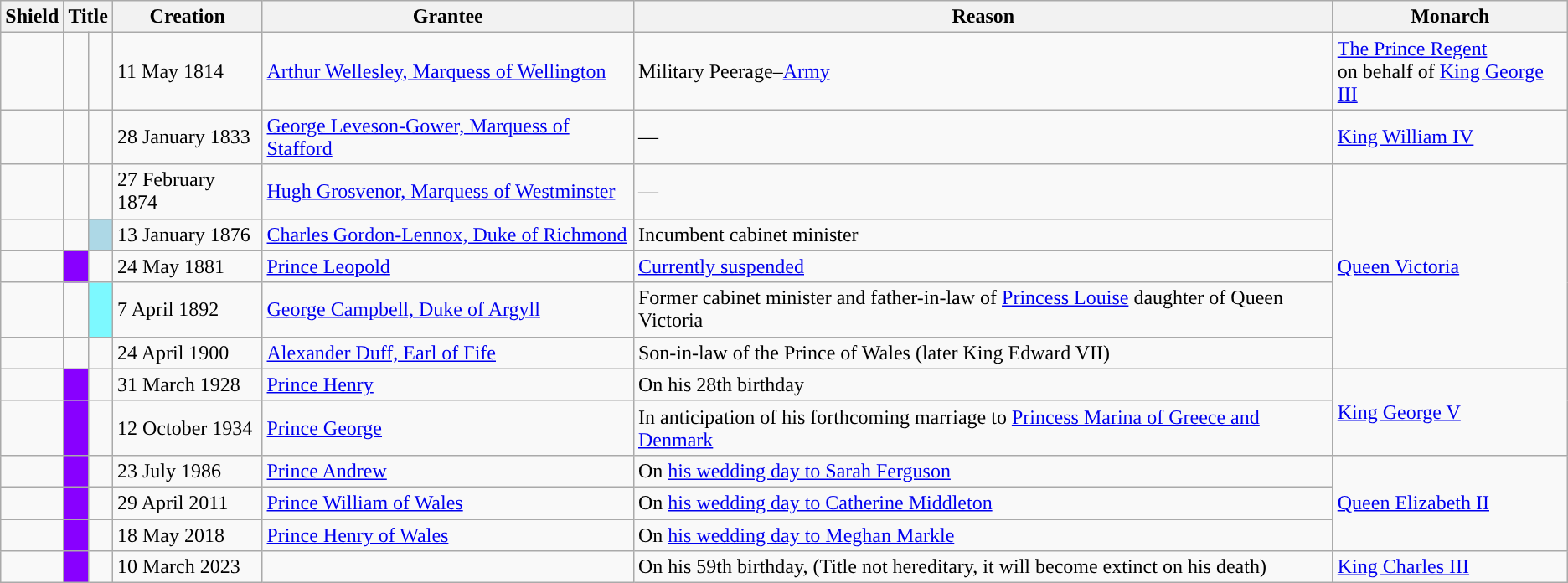<table class="wikitable sortable">
<tr>
<th>Shield</th>
<th colspan=2>Title</th>
<th>Creation</th>
<th>Grantee</th>
<th>Reason</th>
<th>Monarch</th>
</tr>
<tr>
<td align=center><br></td>
<td style="background-color:"></td>
<td></td>
<td>11 May 1814</td>
<td> <a href='#'>Arthur Wellesley, Marquess of Wellington</a></td>
<td>Military Peerage–<a href='#'>Army</a></td>
<td><a href='#'>The Prince Regent</a><br>on behalf of <a href='#'>King George III</a></td>
</tr>
<tr>
<td align=center><br></td>
<td style="background-color:"></td>
<td></td>
<td>28 January 1833</td>
<td> <a href='#'>George Leveson-Gower, Marquess of Stafford</a></td>
<td>—</td>
<td><a href='#'>King William IV</a></td>
</tr>
<tr>
<td align=center><br></td>
<td style="background-color:"></td>
<td></td>
<td>27 February 1874</td>
<td> <a href='#'>Hugh Grosvenor, Marquess of Westminster</a></td>
<td>—</td>
<td rowspan=5><a href='#'>Queen Victoria</a></td>
</tr>
<tr>
<td align=center><br></td>
<td style="background-color:"></td>
<td style="background:#ADD8E6"></td>
<td>13 January 1876</td>
<td> <a href='#'>Charles Gordon-Lennox, Duke of Richmond</a></td>
<td>Incumbent cabinet minister</td>
</tr>
<tr>
<td align=center><br></td>
<td style="background-color:#8800FF"></td>
<td></td>
<td>24 May 1881</td>
<td><a href='#'>Prince Leopold</a></td>
<td><a href='#'>Currently suspended</a></td>
</tr>
<tr>
<td align=center><br></td>
<td style="background-color:"></td>
<td style="background:#7DF9FF"></td>
<td>7 April 1892</td>
<td> <a href='#'>George Campbell, Duke of Argyll</a></td>
<td>Former cabinet minister and father-in-law of <a href='#'>Princess Louise</a> daughter of Queen Victoria</td>
</tr>
<tr>
<td align=center><br></td>
<td style="background-color:"></td>
<td></td>
<td>24 April 1900</td>
<td> <a href='#'>Alexander Duff, Earl of Fife</a></td>
<td>Son-in-law of the Prince of Wales (later King Edward VII)</td>
</tr>
<tr>
<td align=center><br></td>
<td style="background-color:#8800FF"></td>
<td></td>
<td>31 March 1928</td>
<td> <a href='#'>Prince Henry</a></td>
<td>On his 28th birthday</td>
<td rowspan=2><a href='#'>King George V</a></td>
</tr>
<tr>
<td align=center><br></td>
<td style="background-color:#8800FF"></td>
<td></td>
<td>12 October 1934</td>
<td> <a href='#'>Prince George</a></td>
<td>In anticipation of his forthcoming marriage to <a href='#'>Princess Marina of Greece and Denmark</a></td>
</tr>
<tr>
<td align=center><br></td>
<td style="background-color:#8800FF"></td>
<td></td>
<td>23 July 1986</td>
<td> <a href='#'>Prince Andrew</a></td>
<td>On <a href='#'>his wedding day to Sarah Ferguson</a></td>
<td rowspan=3><a href='#'>Queen Elizabeth II</a></td>
</tr>
<tr>
<td align=center><br></td>
<td style="background-color:#8800FF"></td>
<td></td>
<td>29 April 2011</td>
<td> <a href='#'>Prince William of Wales</a></td>
<td>On <a href='#'>his wedding day to Catherine Middleton</a></td>
</tr>
<tr>
<td align=center><br></td>
<td style="background-color:#8800FF"></td>
<td></td>
<td>18 May 2018</td>
<td> <a href='#'>Prince Henry of Wales</a></td>
<td>On <a href='#'>his wedding day to Meghan Markle</a></td>
</tr>
<tr>
<td align=center></td>
<td style="background-color:#8800FF"></td>
<td></td>
<td>10 March 2023</td>
<td></td>
<td>On his 59th birthday, (Title not hereditary, it will become extinct on his death)</td>
<td><a href='#'>King Charles III</a></td>
</tr>
</table>
